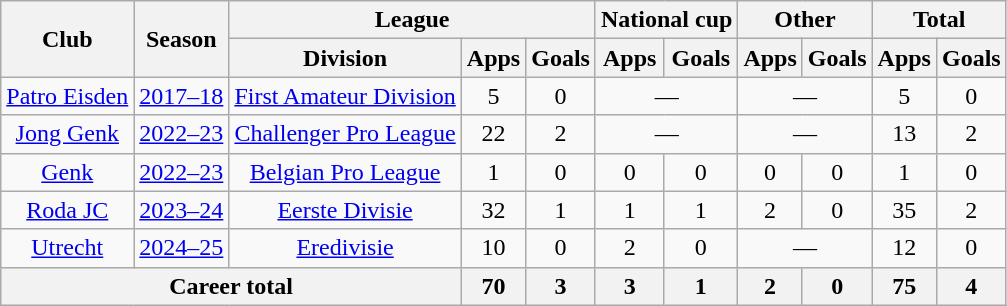<table class="wikitable" style="text-align:center">
<tr>
<th rowspan="2">Club</th>
<th rowspan="2">Season</th>
<th colspan="3">League</th>
<th colspan="2">National cup</th>
<th colspan="2">Other</th>
<th colspan="2">Total</th>
</tr>
<tr>
<th>Division</th>
<th>Apps</th>
<th>Goals</th>
<th>Apps</th>
<th>Goals</th>
<th>Apps</th>
<th>Goals</th>
<th>Apps</th>
<th>Goals</th>
</tr>
<tr>
<td><a href='#'>Patro Eisden</a></td>
<td><a href='#'>2017–18</a></td>
<td><a href='#'>First Amateur Division</a></td>
<td>5</td>
<td>0</td>
<td colspan="2">—</td>
<td colspan="2">—</td>
<td>5</td>
<td>0</td>
</tr>
<tr>
<td><a href='#'>Jong Genk</a></td>
<td><a href='#'>2022–23</a></td>
<td><a href='#'>Challenger Pro League</a></td>
<td>22</td>
<td>2</td>
<td colspan="2">—</td>
<td colspan="2">—</td>
<td>13</td>
<td>2</td>
</tr>
<tr>
<td><a href='#'>Genk</a></td>
<td><a href='#'>2022–23</a></td>
<td><a href='#'>Belgian Pro League</a></td>
<td>1</td>
<td>0</td>
<td>0</td>
<td>0</td>
<td>0</td>
<td>0</td>
<td>1</td>
<td>0</td>
</tr>
<tr>
<td><a href='#'>Roda JC</a></td>
<td><a href='#'>2023–24</a></td>
<td><a href='#'>Eerste Divisie</a></td>
<td>32</td>
<td>1</td>
<td>1</td>
<td>1</td>
<td>2</td>
<td>0</td>
<td>35</td>
<td>2</td>
</tr>
<tr>
<td rowspan="1"><a href='#'>Utrecht</a></td>
<td><a href='#'>2024–25</a></td>
<td><a href='#'>Eredivisie</a></td>
<td>10</td>
<td>0</td>
<td>2</td>
<td>0</td>
<td colspan="2">—</td>
<td>12</td>
<td>0</td>
</tr>
<tr>
<th colspan="3">Career total</th>
<th>70</th>
<th>3</th>
<th>3</th>
<th>1</th>
<th>2</th>
<th>0</th>
<th>75</th>
<th>4</th>
</tr>
</table>
